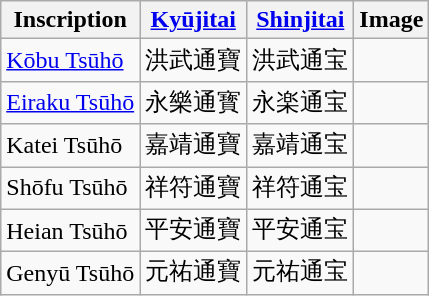<table class="wikitable">
<tr>
<th>Inscription</th>
<th><a href='#'>Kyūjitai</a></th>
<th><a href='#'>Shinjitai</a></th>
<th>Image</th>
</tr>
<tr>
<td><a href='#'>Kōbu Tsūhō</a></td>
<td>洪武通寶</td>
<td>洪武通宝</td>
<td></td>
</tr>
<tr>
<td><a href='#'>Eiraku Tsūhō</a></td>
<td>永樂通寳</td>
<td>永楽通宝</td>
<td></td>
</tr>
<tr>
<td>Katei Tsūhō</td>
<td>嘉靖通寶</td>
<td>嘉靖通宝</td>
<td></td>
</tr>
<tr>
<td>Shōfu Tsūhō</td>
<td>祥符通寶</td>
<td>祥符通宝</td>
<td></td>
</tr>
<tr>
<td>Heian Tsūhō</td>
<td>平安通寶</td>
<td>平安通宝</td>
<td></td>
</tr>
<tr>
<td>Genyū Tsūhō</td>
<td>元祐通寶</td>
<td>元祐通宝</td>
<td></td>
</tr>
</table>
